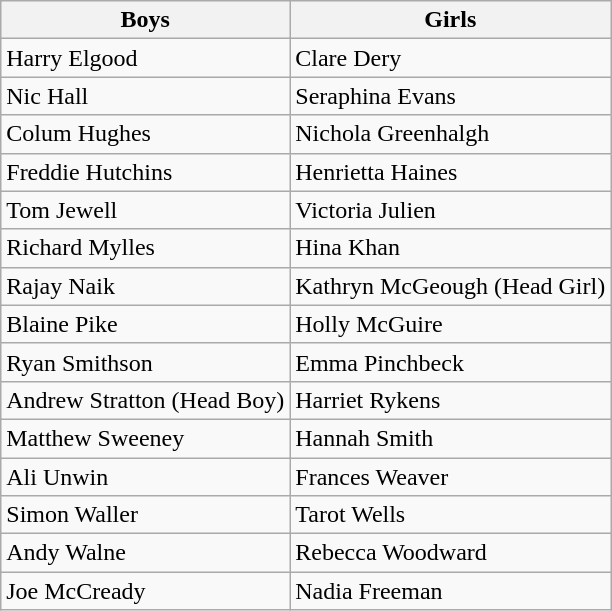<table class="wikitable">
<tr>
<th>Boys</th>
<th>Girls</th>
</tr>
<tr>
<td>Harry Elgood</td>
<td>Clare Dery</td>
</tr>
<tr>
<td>Nic Hall</td>
<td>Seraphina Evans</td>
</tr>
<tr>
<td>Colum Hughes</td>
<td>Nichola Greenhalgh</td>
</tr>
<tr>
<td>Freddie Hutchins</td>
<td>Henrietta Haines</td>
</tr>
<tr>
<td>Tom Jewell</td>
<td>Victoria Julien</td>
</tr>
<tr>
<td>Richard Mylles</td>
<td>Hina Khan</td>
</tr>
<tr>
<td>Rajay Naik</td>
<td>Kathryn McGeough (Head Girl)</td>
</tr>
<tr>
<td>Blaine Pike</td>
<td>Holly McGuire</td>
</tr>
<tr>
<td>Ryan Smithson</td>
<td>Emma Pinchbeck</td>
</tr>
<tr>
<td>Andrew Stratton (Head Boy)</td>
<td>Harriet Rykens</td>
</tr>
<tr>
<td>Matthew Sweeney</td>
<td>Hannah Smith</td>
</tr>
<tr>
<td>Ali Unwin</td>
<td>Frances Weaver</td>
</tr>
<tr>
<td>Simon Waller</td>
<td>Tarot Wells</td>
</tr>
<tr>
<td>Andy Walne</td>
<td>Rebecca Woodward</td>
</tr>
<tr>
<td>Joe McCready</td>
<td>Nadia Freeman</td>
</tr>
</table>
